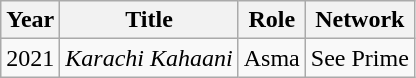<table class="wikitable sortable plainrowheaders">
<tr style="text-align:center;">
<th scope="col">Year</th>
<th scope="col">Title</th>
<th scope="col">Role</th>
<th scope="col">Network</th>
</tr>
<tr>
<td>2021</td>
<td><em>Karachi Kahaani</em></td>
<td>Asma</td>
<td>See Prime</td>
</tr>
</table>
